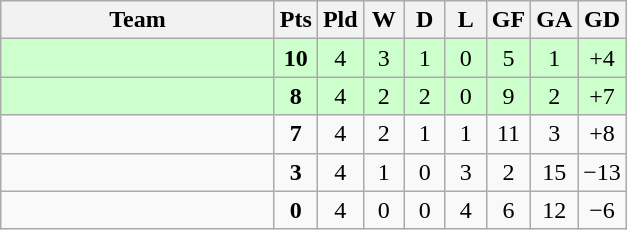<table class="wikitable" style="text-align:center;">
<tr>
<th width=175>Team</th>
<th width=20 abbr="Points">Pts</th>
<th width=20 abbr="Played">Pld</th>
<th width=20 abbr="Won">W</th>
<th width=20 abbr="Drawn">D</th>
<th width=20 abbr="Lost">L</th>
<th width=20 abbr="Goals for">GF</th>
<th width=20 abbr="Goals against">GA</th>
<th width=20 abbr="Goal difference">GD</th>
</tr>
<tr align=center style="background:#ccffcc;">
<td style="text-align:left;"></td>
<td><strong>10</strong></td>
<td>4</td>
<td>3</td>
<td>1</td>
<td>0</td>
<td>5</td>
<td>1</td>
<td>+4</td>
</tr>
<tr align=center style="background:#ccffcc;">
<td style="text-align:left;"></td>
<td><strong>8</strong></td>
<td>4</td>
<td>2</td>
<td>2</td>
<td>0</td>
<td>9</td>
<td>2</td>
<td>+7</td>
</tr>
<tr align=center>
<td style="text-align:left;"></td>
<td><strong>7</strong></td>
<td>4</td>
<td>2</td>
<td>1</td>
<td>1</td>
<td>11</td>
<td>3</td>
<td>+8</td>
</tr>
<tr align=center>
<td style="text-align:left;"></td>
<td><strong>3</strong></td>
<td>4</td>
<td>1</td>
<td>0</td>
<td>3</td>
<td>2</td>
<td>15</td>
<td>−13</td>
</tr>
<tr align=center>
<td style="text-align:left;"></td>
<td><strong>0</strong></td>
<td>4</td>
<td>0</td>
<td>0</td>
<td>4</td>
<td>6</td>
<td>12</td>
<td>−6</td>
</tr>
</table>
